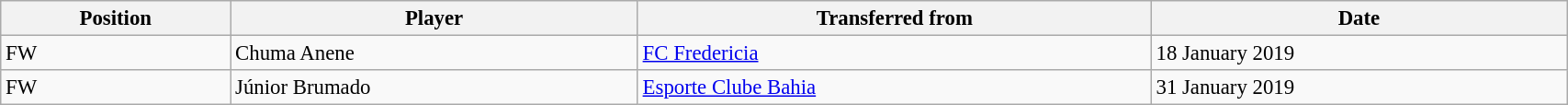<table class="wikitable sortable" style="width:90%; text-align:center; font-size:95%; text-align:left;">
<tr>
<th>Position</th>
<th>Player</th>
<th>Transferred from</th>
<th>Date</th>
</tr>
<tr>
<td>FW</td>
<td> Chuma Anene</td>
<td><a href='#'>FC Fredericia</a></td>
<td>18 January 2019</td>
</tr>
<tr>
<td>FW</td>
<td> Júnior Brumado</td>
<td><a href='#'>Esporte Clube Bahia</a></td>
<td>31 January 2019</td>
</tr>
</table>
